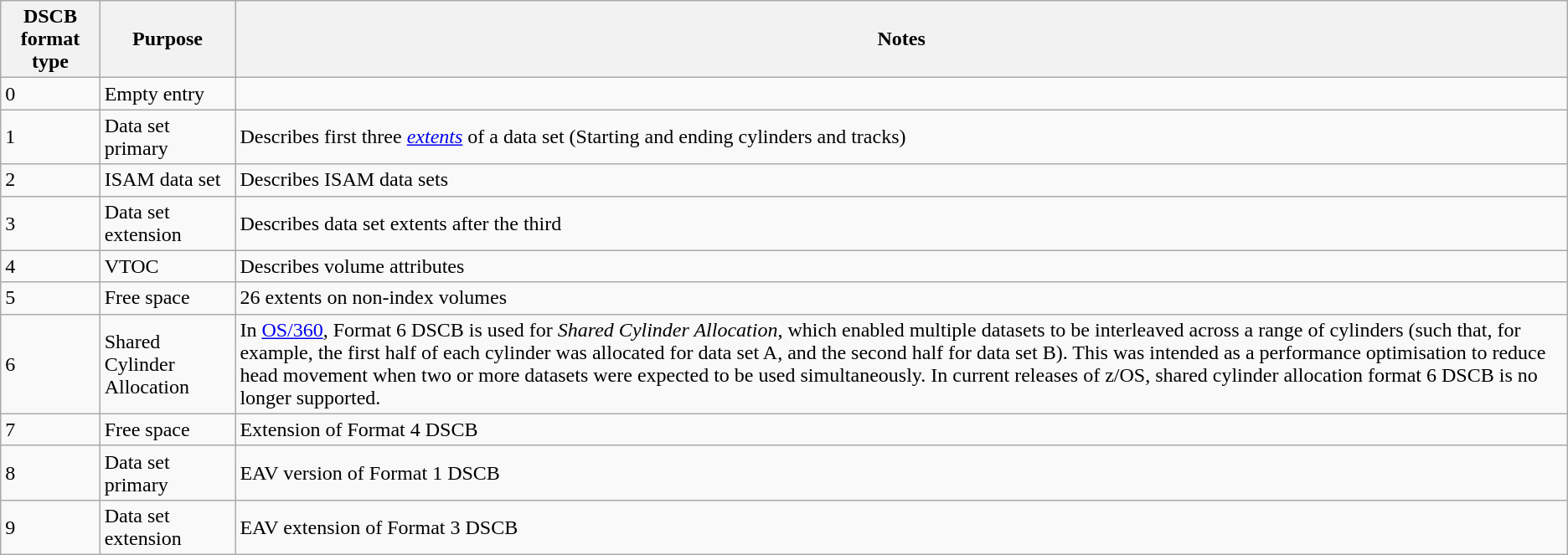<table class="wikitable">
<tr>
<th>DSCB format type</th>
<th>Purpose</th>
<th>Notes</th>
</tr>
<tr>
<td>0</td>
<td>Empty entry</td>
<td></td>
</tr>
<tr>
<td>1</td>
<td>Data set primary</td>
<td>Describes first three <em><a href='#'>extents</a></em> of a data set (Starting and ending cylinders and tracks)</td>
</tr>
<tr>
<td>2</td>
<td>ISAM data set</td>
<td>Describes ISAM data sets</td>
</tr>
<tr>
<td>3</td>
<td>Data set extension</td>
<td>Describes data set extents after the third</td>
</tr>
<tr>
<td>4</td>
<td>VTOC</td>
<td>Describes volume attributes</td>
</tr>
<tr>
<td>5</td>
<td>Free space</td>
<td>26 extents on non-index volumes</td>
</tr>
<tr ">
<td>6</td>
<td>Shared Cylinder Allocation</td>
<td>In <a href='#'>OS/360</a>, Format 6 DSCB is used for <em>Shared Cylinder Allocation</em>, which enabled multiple datasets to be interleaved across a range of cylinders (such that, for example, the first half of each cylinder was allocated for data set A, and the second half for data set B). This was intended as a performance optimisation to reduce head movement when two or more datasets were expected to be used simultaneously. In current releases of z/OS, shared cylinder allocation format 6 DSCB is no longer supported.</td>
</tr>
<tr>
<td>7</td>
<td>Free space</td>
<td>Extension of Format 4 DSCB</td>
</tr>
<tr>
<td>8</td>
<td>Data set primary</td>
<td>EAV version of Format 1 DSCB</td>
</tr>
<tr>
<td>9</td>
<td>Data set extension</td>
<td>EAV extension of Format 3 DSCB</td>
</tr>
</table>
